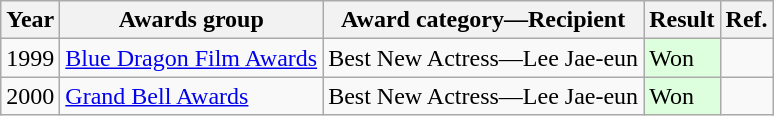<table class="wikitable">
<tr>
<th>Year</th>
<th>Awards group</th>
<th>Award category—Recipient</th>
<th>Result</th>
<th>Ref.</th>
</tr>
<tr>
<td>1999</td>
<td><a href='#'>Blue Dragon Film Awards</a></td>
<td>Best New Actress—Lee Jae-eun</td>
<td style="background: #ddffdd">Won</td>
<td></td>
</tr>
<tr>
<td>2000</td>
<td><a href='#'>Grand Bell Awards</a></td>
<td>Best New Actress—Lee Jae-eun</td>
<td style="background: #ddffdd">Won</td>
<td></td>
</tr>
</table>
